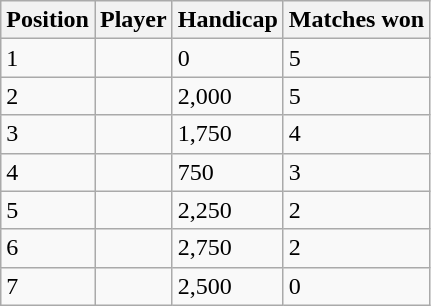<table class="sortable wikitable plainrowheaders">
<tr>
<th>Position</th>
<th>Player</th>
<th>Handicap</th>
<th scope="col" align="center">Matches won</th>
</tr>
<tr>
<td>1</td>
<td></td>
<td>0</td>
<td>5</td>
</tr>
<tr>
<td>2</td>
<td></td>
<td>2,000</td>
<td>5</td>
</tr>
<tr>
<td>3</td>
<td></td>
<td>1,750</td>
<td>4</td>
</tr>
<tr>
<td>4</td>
<td></td>
<td>750</td>
<td>3</td>
</tr>
<tr>
<td>5</td>
<td></td>
<td>2,250</td>
<td>2</td>
</tr>
<tr>
<td>6</td>
<td></td>
<td>2,750</td>
<td>2</td>
</tr>
<tr>
<td>7</td>
<td></td>
<td>2,500</td>
<td>0</td>
</tr>
</table>
